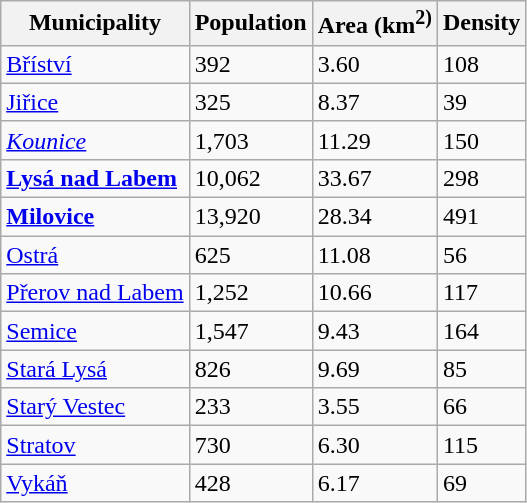<table class="wikitable sortable">
<tr>
<th>Municipality</th>
<th>Population</th>
<th>Area (km<sup>2)</sup></th>
<th>Density</th>
</tr>
<tr>
<td><a href='#'>Bříství</a></td>
<td>392</td>
<td>3.60</td>
<td>108</td>
</tr>
<tr>
<td><a href='#'>Jiřice</a></td>
<td>325</td>
<td>8.37</td>
<td>39</td>
</tr>
<tr>
<td><em><a href='#'>Kounice</a></em></td>
<td>1,703</td>
<td>11.29</td>
<td>150</td>
</tr>
<tr>
<td><strong><a href='#'>Lysá nad Labem</a></strong></td>
<td>10,062</td>
<td>33.67</td>
<td>298</td>
</tr>
<tr>
<td><strong><a href='#'>Milovice</a></strong></td>
<td>13,920</td>
<td>28.34</td>
<td>491</td>
</tr>
<tr>
<td><a href='#'>Ostrá</a></td>
<td>625</td>
<td>11.08</td>
<td>56</td>
</tr>
<tr>
<td><a href='#'>Přerov nad Labem</a></td>
<td>1,252</td>
<td>10.66</td>
<td>117</td>
</tr>
<tr>
<td><a href='#'>Semice</a></td>
<td>1,547</td>
<td>9.43</td>
<td>164</td>
</tr>
<tr>
<td><a href='#'>Stará Lysá</a></td>
<td>826</td>
<td>9.69</td>
<td>85</td>
</tr>
<tr>
<td><a href='#'>Starý Vestec</a></td>
<td>233</td>
<td>3.55</td>
<td>66</td>
</tr>
<tr>
<td><a href='#'>Stratov</a></td>
<td>730</td>
<td>6.30</td>
<td>115</td>
</tr>
<tr>
<td><a href='#'>Vykáň</a></td>
<td>428</td>
<td>6.17</td>
<td>69</td>
</tr>
</table>
